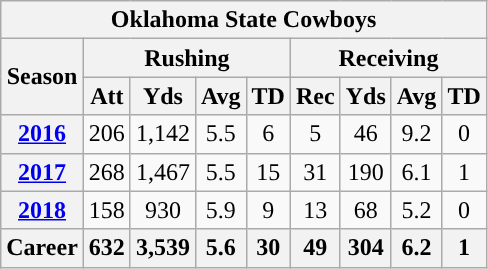<table class="wikitable" style="text-align:center;">
<tr>
<th colspan="15">Oklahoma State Cowboys</th>
</tr>
<tr>
<th rowspan="2">Season</th>
<th colspan="4">Rushing</th>
<th colspan="4">Receiving</th>
</tr>
<tr>
<th>Att</th>
<th>Yds</th>
<th>Avg</th>
<th>TD</th>
<th>Rec</th>
<th>Yds</th>
<th>Avg</th>
<th>TD</th>
</tr>
<tr>
<th><a href='#'>2016</a></th>
<td>206</td>
<td>1,142</td>
<td>5.5</td>
<td>6</td>
<td>5</td>
<td>46</td>
<td>9.2</td>
<td>0</td>
</tr>
<tr>
<th><a href='#'>2017</a></th>
<td>268</td>
<td>1,467</td>
<td>5.5</td>
<td>15</td>
<td>31</td>
<td>190</td>
<td>6.1</td>
<td>1</td>
</tr>
<tr>
<th><a href='#'>2018</a></th>
<td>158</td>
<td>930</td>
<td>5.9</td>
<td>9</td>
<td>13</td>
<td>68</td>
<td>5.2</td>
<td>0</td>
</tr>
<tr>
<th>Career</th>
<th>632</th>
<th>3,539</th>
<th>5.6</th>
<th>30</th>
<th>49</th>
<th>304</th>
<th>6.2</th>
<th>1</th>
</tr>
</table>
